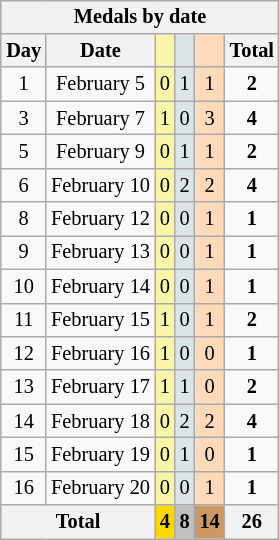<table class=wikitable style=font-size:85%;float:right;text-align:center>
<tr>
<th colspan=6>Medals by date</th>
</tr>
<tr>
<th>Day</th>
<th>Date</th>
<td bgcolor=F7F6A8></td>
<td bgcolor=DCE5E5></td>
<td bgcolor=FFDAB9></td>
<th>Total</th>
</tr>
<tr>
<td>1</td>
<td>February 5</td>
<td bgcolor=F7F6A8>0</td>
<td bgcolor=DCE5E5>1</td>
<td bgcolor=FFDAB9>1</td>
<td><strong>2</strong></td>
</tr>
<tr>
<td>3</td>
<td>February 7</td>
<td bgcolor=F7F6A8>1</td>
<td bgcolor=DCE5E5>0</td>
<td bgcolor=FFDAB9>3</td>
<td><strong>4</strong></td>
</tr>
<tr>
<td>5</td>
<td>February 9</td>
<td bgcolor=F7F6A8>0</td>
<td bgcolor=DCE5E5>1</td>
<td bgcolor=FFDAB9>1</td>
<td><strong>2</strong></td>
</tr>
<tr>
<td>6</td>
<td>February 10</td>
<td bgcolor=F7F6A8>0</td>
<td bgcolor=DCE5E5>2</td>
<td bgcolor=FFDAB9>2</td>
<td><strong>4</strong></td>
</tr>
<tr>
<td>8</td>
<td>February 12</td>
<td bgcolor=F7F6A8>0</td>
<td bgcolor=DCE5E5>0</td>
<td bgcolor=FFDAB9>1</td>
<td><strong>1</strong></td>
</tr>
<tr>
<td>9</td>
<td>February 13</td>
<td bgcolor=F7F6A8>0</td>
<td bgcolor=DCE5E5>0</td>
<td bgcolor=FFDAB9>1</td>
<td><strong>1</strong></td>
</tr>
<tr>
<td>10</td>
<td>February 14</td>
<td bgcolor=F7F6A8>0</td>
<td bgcolor=DCE5E5>0</td>
<td bgcolor=FFDAB9>1</td>
<td><strong>1</strong></td>
</tr>
<tr>
<td>11</td>
<td>February 15</td>
<td bgcolor=F7F6A8>1</td>
<td bgcolor=DCE5E5>0</td>
<td bgcolor=FFDAB9>1</td>
<td><strong>2</strong></td>
</tr>
<tr>
<td>12</td>
<td>February 16</td>
<td bgcolor=F7F6A8>1</td>
<td bgcolor=DCE5E5>0</td>
<td bgcolor=FFDAB9>0</td>
<td><strong>1</strong></td>
</tr>
<tr>
<td>13</td>
<td>February 17</td>
<td bgcolor=F7F6A8>1</td>
<td bgcolor=DCE5E5>1</td>
<td bgcolor=FFDAB9>0</td>
<td><strong>2</strong></td>
</tr>
<tr>
<td>14</td>
<td>February 18</td>
<td bgcolor=F7F6A8>0</td>
<td bgcolor=DCE5E5>2</td>
<td bgcolor=FFDAB9>2</td>
<td><strong>4</strong></td>
</tr>
<tr>
<td>15</td>
<td>February 19</td>
<td bgcolor=F7F6A8>0</td>
<td bgcolor=DCE5E5>1</td>
<td bgcolor=FFDAB9>0</td>
<td><strong>1</strong></td>
</tr>
<tr>
<td>16</td>
<td>February 20</td>
<td bgcolor=F7F6A8>0</td>
<td bgcolor=DCE5E5>0</td>
<td bgcolor=FFDAB9>1</td>
<td><strong>1</strong></td>
</tr>
<tr>
<th colspan=2>Total</th>
<th style=background:gold>4</th>
<th style=background:silver>8</th>
<th style=background:#c96>14</th>
<th>26</th>
</tr>
</table>
